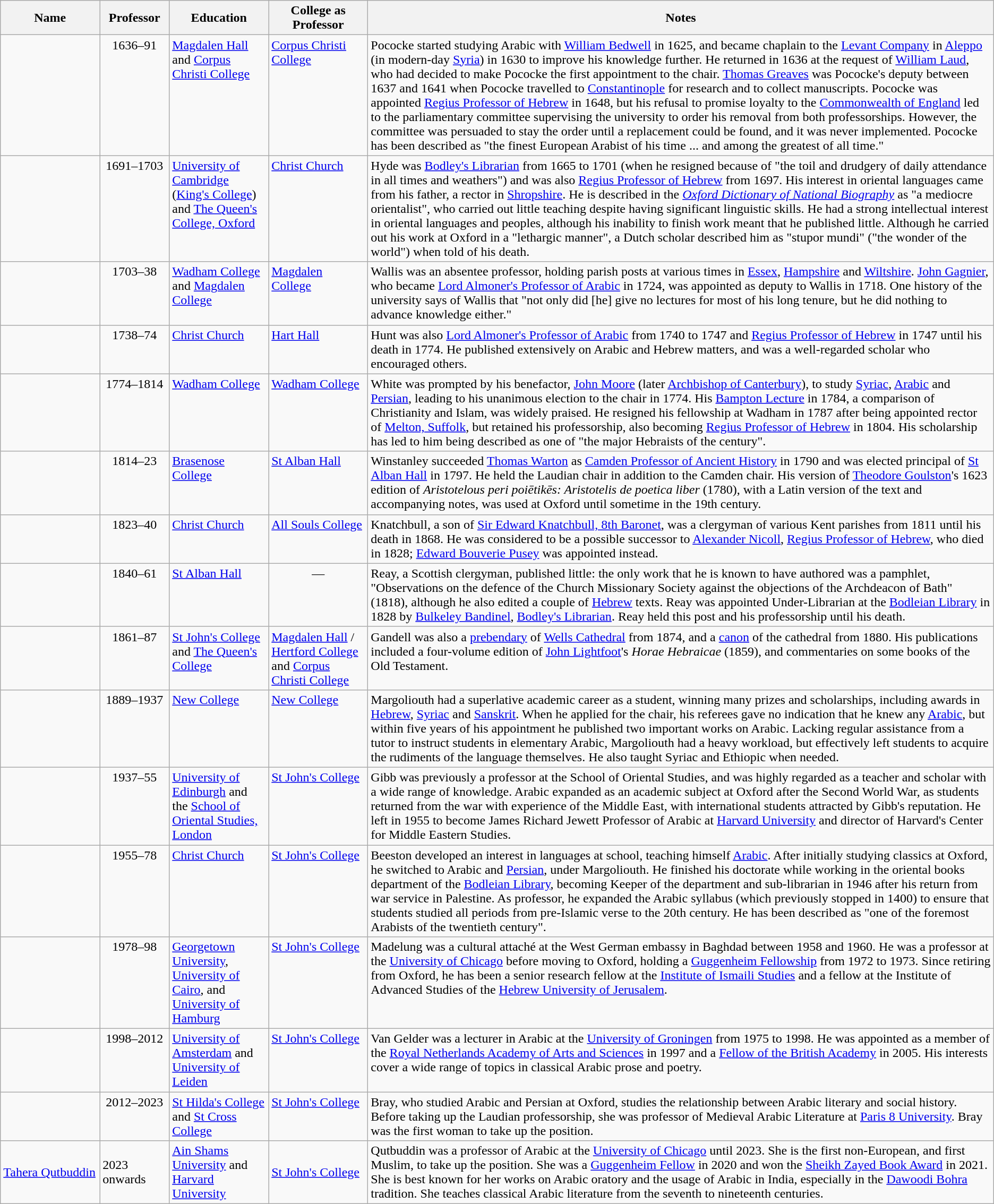<table class="wikitable sortable">
<tr>
<th width=10%>Name</th>
<th width=7%>Professor</th>
<th width=10%>Education</th>
<th width=10%>College as Professor</th>
<th class="unsortable">Notes</th>
</tr>
<tr valign="top">
<td></td>
<td align="center">1636–91</td>
<td><a href='#'>Magdalen Hall</a> and <a href='#'>Corpus Christi College</a></td>
<td><a href='#'>Corpus Christi College</a></td>
<td>Pococke started studying Arabic with <a href='#'>William Bedwell</a> in 1625, and became chaplain to the <a href='#'>Levant Company</a> in <a href='#'>Aleppo</a> (in modern-day <a href='#'>Syria</a>) in 1630 to improve his knowledge further. He returned in 1636 at the request of <a href='#'>William Laud</a>, who had decided to make Pococke the first appointment to the chair. <a href='#'>Thomas Greaves</a> was Pococke's deputy between 1637 and 1641 when Pococke travelled to <a href='#'>Constantinople</a> for research and to collect manuscripts. Pococke was appointed <a href='#'>Regius Professor of Hebrew</a>  in 1648, but his refusal to promise loyalty to the <a href='#'>Commonwealth of England</a> led to the parliamentary committee supervising the university to order his removal from both professorships. However, the committee was persuaded to stay the order until a replacement could be found, and it was never implemented. Pococke has been described as "the finest European Arabist of his time ... and among the greatest of all time."</td>
</tr>
<tr valign="top">
<td></td>
<td align="center">1691–1703</td>
<td><a href='#'>University of Cambridge</a> (<a href='#'>King's College</a>) and <a href='#'>The Queen's College, Oxford</a></td>
<td><a href='#'>Christ Church</a></td>
<td>Hyde was <a href='#'>Bodley's Librarian</a> from 1665 to 1701 (when he resigned because of "the toil and drudgery of daily attendance in all times and weathers") and was also <a href='#'>Regius Professor of Hebrew</a> from 1697. His interest in oriental languages came from his father, a rector in <a href='#'>Shropshire</a>. He is described in the <em><a href='#'>Oxford Dictionary of National Biography</a></em> as "a mediocre orientalist", who carried out little teaching despite having significant linguistic skills. He had a strong intellectual interest in oriental languages and peoples, although his inability to finish work meant that he published little. Although he carried out his work at Oxford in a "lethargic manner", a Dutch scholar described him as "stupor mundi" ("the wonder of the world") when told of his death.</td>
</tr>
<tr valign="top">
<td></td>
<td align="center">1703–38</td>
<td><a href='#'>Wadham College</a> and <a href='#'>Magdalen College</a></td>
<td><a href='#'>Magdalen College</a></td>
<td>Wallis was an absentee professor, holding parish posts at various times in <a href='#'>Essex</a>, <a href='#'>Hampshire</a> and <a href='#'>Wiltshire</a>. <a href='#'>John Gagnier</a>, who became <a href='#'>Lord Almoner's Professor of Arabic</a> in 1724, was appointed as deputy to Wallis in 1718.  One history of the university says of Wallis that "not only did [he] give no lectures for most of his long tenure, but he did nothing to advance knowledge either."</td>
</tr>
<tr valign="top">
<td></td>
<td align="center">1738–74</td>
<td><a href='#'>Christ Church</a></td>
<td><a href='#'>Hart Hall</a></td>
<td>Hunt was also <a href='#'>Lord Almoner's Professor of Arabic</a> from 1740 to 1747 and <a href='#'>Regius Professor of Hebrew</a> in 1747 until his death in 1774. He published extensively on Arabic and Hebrew matters, and was a well-regarded scholar who encouraged others.</td>
</tr>
<tr valign="top">
<td></td>
<td align="center">1774–1814</td>
<td><a href='#'>Wadham College</a></td>
<td><a href='#'>Wadham College</a></td>
<td>White was prompted by his benefactor, <a href='#'>John Moore</a> (later <a href='#'>Archbishop of Canterbury</a>), to study <a href='#'>Syriac</a>, <a href='#'>Arabic</a> and <a href='#'>Persian</a>, leading to his unanimous election to the chair in 1774. His <a href='#'>Bampton Lecture</a> in 1784, a comparison of Christianity and Islam, was widely praised. He resigned his fellowship at Wadham in 1787 after being appointed rector of <a href='#'>Melton, Suffolk</a>, but retained his professorship, also becoming <a href='#'>Regius Professor of Hebrew</a> in 1804. His scholarship has led to him being described as one of "the major Hebraists of the century".</td>
</tr>
<tr valign="top">
<td></td>
<td align="center">1814–23</td>
<td><a href='#'>Brasenose College</a></td>
<td><a href='#'>St Alban Hall</a></td>
<td>Winstanley succeeded <a href='#'>Thomas Warton</a> as <a href='#'>Camden Professor of Ancient History</a> in 1790 and was elected principal of <a href='#'>St Alban Hall</a> in 1797.  He held the Laudian chair in addition to the Camden chair. His version of <a href='#'>Theodore Goulston</a>'s 1623 edition of <em>Aristotelous peri poiētikēs: Aristotelis de poetica liber</em> (1780), with a Latin version of the text and accompanying notes, was used at Oxford until sometime in the 19th century.</td>
</tr>
<tr valign="top">
<td></td>
<td align="center">1823–40</td>
<td><a href='#'>Christ Church</a></td>
<td><a href='#'>All Souls College</a></td>
<td>Knatchbull, a son of <a href='#'>Sir Edward Knatchbull, 8th Baronet</a>, was a clergyman of various Kent parishes from 1811 until his death in 1868. He was considered to be a possible successor to <a href='#'>Alexander Nicoll</a>, <a href='#'>Regius Professor of Hebrew</a>, who died in 1828; <a href='#'>Edward Bouverie Pusey</a> was appointed instead.</td>
</tr>
<tr valign="top">
<td></td>
<td align="center">1840–61</td>
<td><a href='#'>St Alban Hall</a></td>
<td align="center">—</td>
<td>Reay, a Scottish clergyman, published little: the only work that he is known to have authored was a pamphlet, "Observations on the defence of the Church Missionary Society against the objections of the Archdeacon of Bath" (1818), although he also edited a couple of <a href='#'>Hebrew</a> texts. Reay was appointed Under-Librarian at the <a href='#'>Bodleian Library</a> in 1828 by <a href='#'>Bulkeley Bandinel</a>, <a href='#'>Bodley's Librarian</a>. Reay held this post and his professorship until his death.</td>
</tr>
<tr valign="top">
<td></td>
<td align="center">1861–87</td>
<td><a href='#'>St John's College</a> and <a href='#'>The Queen's College</a></td>
<td><a href='#'>Magdalen Hall</a> / <a href='#'>Hertford College</a> and <a href='#'>Corpus Christi College</a></td>
<td>Gandell was also a <a href='#'>prebendary</a> of <a href='#'>Wells Cathedral</a> from 1874, and a <a href='#'>canon</a> of the cathedral from 1880. His publications included a four-volume edition of <a href='#'>John Lightfoot</a>'s <em>Horae Hebraicae</em> (1859), and commentaries on some books of the Old Testament.</td>
</tr>
<tr valign="top">
<td></td>
<td align="center">1889–1937</td>
<td><a href='#'>New College</a></td>
<td><a href='#'>New College</a></td>
<td>Margoliouth had a superlative academic career as a student, winning many prizes and scholarships, including awards in <a href='#'>Hebrew</a>, <a href='#'>Syriac</a> and <a href='#'>Sanskrit</a>. When he applied for the chair, his referees gave no indication that he knew any <a href='#'>Arabic</a>, but within five years of his appointment he published two important works on Arabic. Lacking regular assistance from a tutor to instruct students in elementary Arabic, Margoliouth had a heavy workload, but effectively left students to acquire the rudiments of the language themselves. He also taught Syriac and Ethiopic when needed.</td>
</tr>
<tr valign="top">
<td></td>
<td align="center">1937–55</td>
<td><a href='#'>University of Edinburgh</a> and the <a href='#'>School of Oriental Studies, London</a></td>
<td><a href='#'>St John's College</a></td>
<td>Gibb was previously a professor at the School of Oriental Studies, and was highly regarded as a teacher and scholar with a wide range of knowledge. Arabic expanded as an academic subject at Oxford after the Second World War, as students returned from the war with experience of the Middle East, with international students attracted by Gibb's reputation. He left in 1955 to become James Richard Jewett Professor of Arabic at <a href='#'>Harvard University</a> and director of Harvard's Center for Middle Eastern Studies.</td>
</tr>
<tr valign="top">
<td></td>
<td align="center">1955–78</td>
<td><a href='#'>Christ Church</a></td>
<td><a href='#'>St John's College</a></td>
<td>Beeston developed an interest in languages at school, teaching himself <a href='#'>Arabic</a>. After initially studying classics at Oxford, he switched to Arabic and <a href='#'>Persian</a>, under Margoliouth. He finished his doctorate while working in the oriental books department of the <a href='#'>Bodleian Library</a>, becoming Keeper of the department and sub-librarian in 1946 after his return from war service in Palestine. As professor, he expanded the Arabic syllabus (which previously stopped in 1400) to ensure that students studied all periods from pre-Islamic verse to the 20th century. He has been described as "one of the foremost Arabists of the twentieth century".</td>
</tr>
<tr valign="top">
<td></td>
<td align="center">1978–98</td>
<td><a href='#'>Georgetown University</a>, <a href='#'>University of Cairo</a>, and <a href='#'>University of Hamburg</a></td>
<td><a href='#'>St John's College</a></td>
<td>Madelung was a cultural attaché at the West German embassy in Baghdad between 1958 and 1960. He was a professor at the <a href='#'>University of Chicago</a> before moving to Oxford, holding a <a href='#'>Guggenheim Fellowship</a> from 1972 to 1973. Since retiring from Oxford, he has been a senior research fellow at the <a href='#'>Institute of Ismaili Studies</a> and a fellow at the Institute of Advanced Studies of the <a href='#'>Hebrew University of Jerusalem</a>.</td>
</tr>
<tr valign="top">
<td></td>
<td align="center">1998–2012</td>
<td><a href='#'>University of Amsterdam</a> and <a href='#'>University of Leiden</a></td>
<td><a href='#'>St John's College</a></td>
<td>Van Gelder was a lecturer in Arabic at the <a href='#'>University of Groningen</a> from 1975 to 1998. He was appointed as a member of the <a href='#'>Royal Netherlands Academy of Arts and Sciences</a> in 1997 and a <a href='#'>Fellow of the British Academy</a> in 2005. His interests cover a wide range of topics in classical Arabic prose and poetry.</td>
</tr>
<tr valign="top">
<td></td>
<td align="center">2012–2023</td>
<td><a href='#'>St Hilda's College</a> and <a href='#'>St Cross College</a></td>
<td><a href='#'>St John's College</a></td>
<td>Bray, who studied Arabic and Persian at Oxford, studies the relationship between Arabic literary and social history. Before taking up the Laudian professorship, she was professor of Medieval Arabic Literature at <a href='#'>Paris 8 University</a>. Bray was the first woman to take up the position.</td>
</tr>
<tr>
<td><a href='#'>Tahera Qutbuddin</a></td>
<td>2023 onwards</td>
<td><a href='#'>Ain Shams University</a> and <a href='#'>Harvard University</a></td>
<td><a href='#'>St John's College</a></td>
<td>Qutbuddin was a professor of Arabic at the <a href='#'>University of Chicago</a> until 2023. She is the first non-European, and first Muslim, to take up the position. She was a <a href='#'>Guggenheim Fellow</a> in 2020 and won the <a href='#'>Sheikh Zayed Book Award</a> in 2021. She is best known for her works on Arabic oratory and the usage of Arabic in India, especially in the <a href='#'>Dawoodi Bohra</a> tradition. She teaches classical Arabic literature from the seventh to nineteenth centuries.</td>
</tr>
</table>
